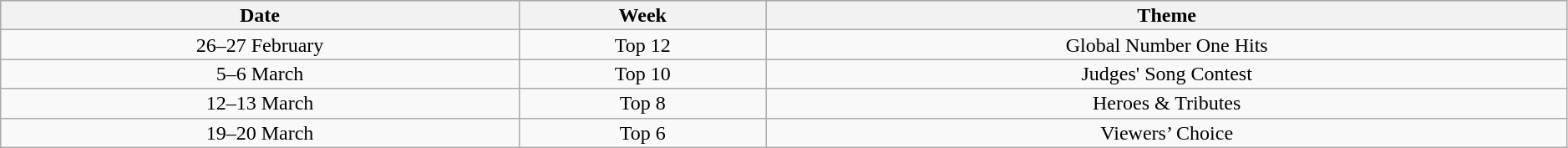<table class="wikitable plainrowheaders" style="text-align:center; line-height:16px; width:99%;">
<tr style="background:#ccc; text-align:center;">
<th>Date</th>
<th>Week</th>
<th>Theme</th>
</tr>
<tr>
<td>26–27 February</td>
<td>Top 12</td>
<td>Global Number One Hits</td>
</tr>
<tr>
<td>5–6 March</td>
<td>Top 10</td>
<td>Judges' Song Contest</td>
</tr>
<tr>
<td>12–13 March</td>
<td>Top 8</td>
<td>Heroes & Tributes</td>
</tr>
<tr>
<td>19–20 March</td>
<td>Top 6</td>
<td>Viewers’ Choice</td>
</tr>
</table>
